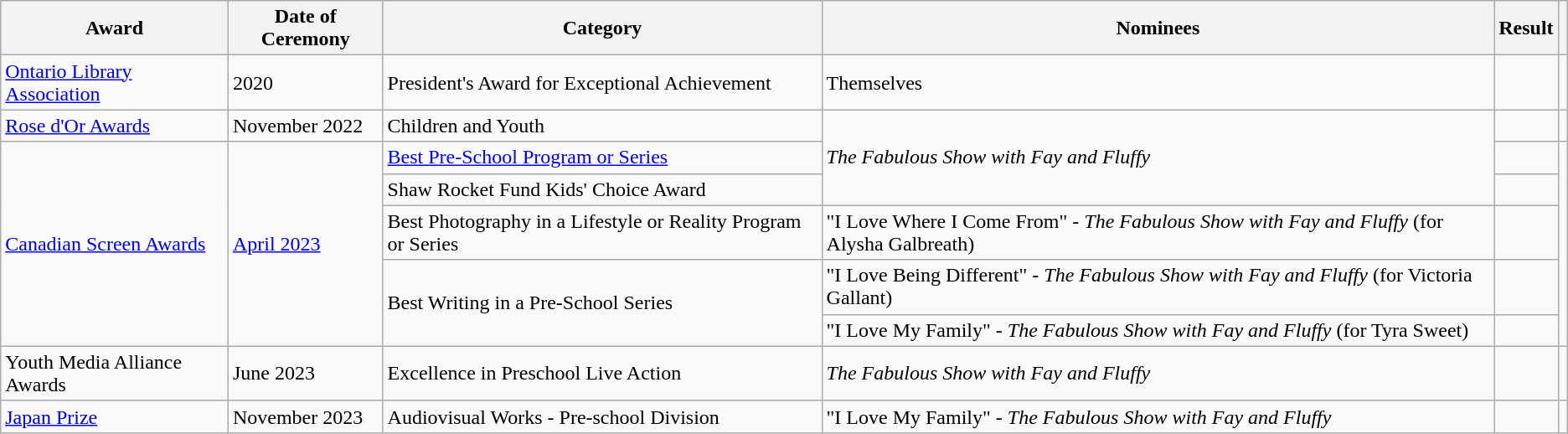<table class="wikitable">
<tr>
<th>Award</th>
<th>Date of Ceremony</th>
<th>Category</th>
<th>Nominees</th>
<th>Result</th>
<th></th>
</tr>
<tr>
<td><a href='#'>Ontario Library Association</a></td>
<td>2020</td>
<td>President's Award for Exceptional Achievement</td>
<td>Themselves</td>
<td></td>
<td></td>
</tr>
<tr>
<td><a href='#'>Rose d'Or Awards</a></td>
<td>November 2022</td>
<td>Children and Youth</td>
<td rowspan="3"><em>The Fabulous Show with Fay and Fluffy</em></td>
<td></td>
<td></td>
</tr>
<tr>
<td rowspan="5"><a href='#'>Canadian Screen Awards</a></td>
<td rowspan="5"><a href='#'>April 2023</a></td>
<td><a href='#'>Best Pre-School Program or Series</a></td>
<td></td>
<td rowspan="5"></td>
</tr>
<tr>
<td>Shaw Rocket Fund Kids' Choice Award</td>
<td></td>
</tr>
<tr>
<td>Best Photography in a Lifestyle or Reality Program or Series</td>
<td>"I Love Where I Come From" - <em>The Fabulous Show with Fay and Fluffy</em> (for Alysha Galbreath)</td>
<td></td>
</tr>
<tr>
<td rowspan="2">Best Writing in a Pre-School Series</td>
<td>"I Love Being Different" - <em>The Fabulous Show with Fay and Fluffy</em> (for Victoria Gallant)</td>
<td></td>
</tr>
<tr>
<td>"I Love My Family" - <em>The Fabulous Show with Fay and Fluffy</em> (for Tyra Sweet)</td>
<td></td>
</tr>
<tr>
<td>Youth Media Alliance Awards</td>
<td>June 2023</td>
<td>Excellence in Preschool Live Action</td>
<td><em>The Fabulous Show with Fay and Fluffy</em></td>
<td></td>
<td></td>
</tr>
<tr>
<td><a href='#'>Japan Prize</a></td>
<td>November 2023</td>
<td>Audiovisual Works - Pre-school Division</td>
<td>"I Love My Family" - <em>The Fabulous Show with Fay and Fluffy</em></td>
<td></td>
<td></td>
</tr>
</table>
